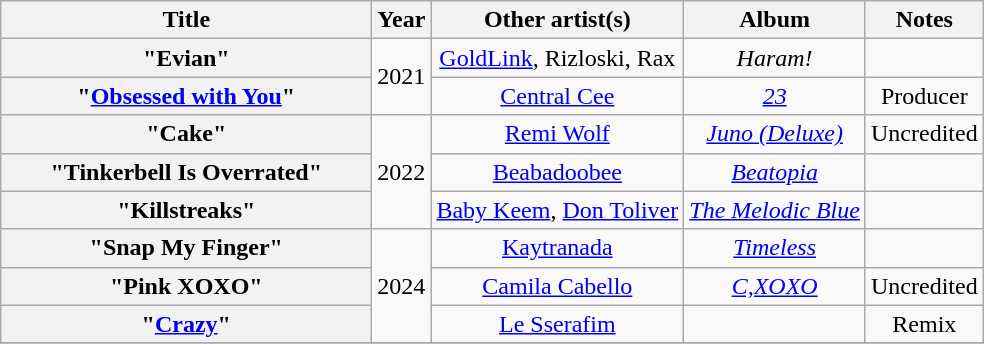<table class="wikitable plainrowheaders" style="text-align:center;">
<tr>
<th scope="col" style="width:15em;">Title</th>
<th scope="col">Year</th>
<th scope="col">Other artist(s)</th>
<th scope="col">Album</th>
<th scope="col">Notes</th>
</tr>
<tr>
<th scope="row">"Evian"</th>
<td rowspan="2">2021</td>
<td><a href='#'>GoldLink</a>, Rizloski, Rax</td>
<td><em>Haram!</em></td>
<td></td>
</tr>
<tr>
<th scope="row">"<a href='#'>Obsessed with You</a>"</th>
<td><a href='#'>Central Cee</a></td>
<td><em><a href='#'>23</a></em></td>
<td>Producer</td>
</tr>
<tr>
<th scope="row">"Cake"</th>
<td rowspan="3">2022</td>
<td><a href='#'>Remi Wolf</a></td>
<td><em><a href='#'>Juno (Deluxe)</a></em></td>
<td>Uncredited</td>
</tr>
<tr>
<th scope="row">"Tinkerbell Is Overrated"</th>
<td><a href='#'>Beabadoobee</a></td>
<td><em><a href='#'>Beatopia</a></em></td>
<td></td>
</tr>
<tr>
<th scope="row">"Killstreaks"</th>
<td><a href='#'>Baby Keem</a>, <a href='#'>Don Toliver</a></td>
<td><em><a href='#'>The Melodic Blue</a></em></td>
<td></td>
</tr>
<tr>
<th scope="row">"Snap My Finger"</th>
<td rowspan="3">2024</td>
<td><a href='#'>Kaytranada</a></td>
<td><em><a href='#'>Timeless</a></em></td>
<td></td>
</tr>
<tr>
<th scope="row">"Pink XOXO"</th>
<td><a href='#'>Camila Cabello</a></td>
<td><em><a href='#'>C,XOXO</a></em></td>
<td>Uncredited</td>
</tr>
<tr>
<th scope="row">"<a href='#'>Crazy</a>"</th>
<td><a href='#'>Le Sserafim</a></td>
<td></td>
<td>Remix</td>
</tr>
<tr>
</tr>
</table>
